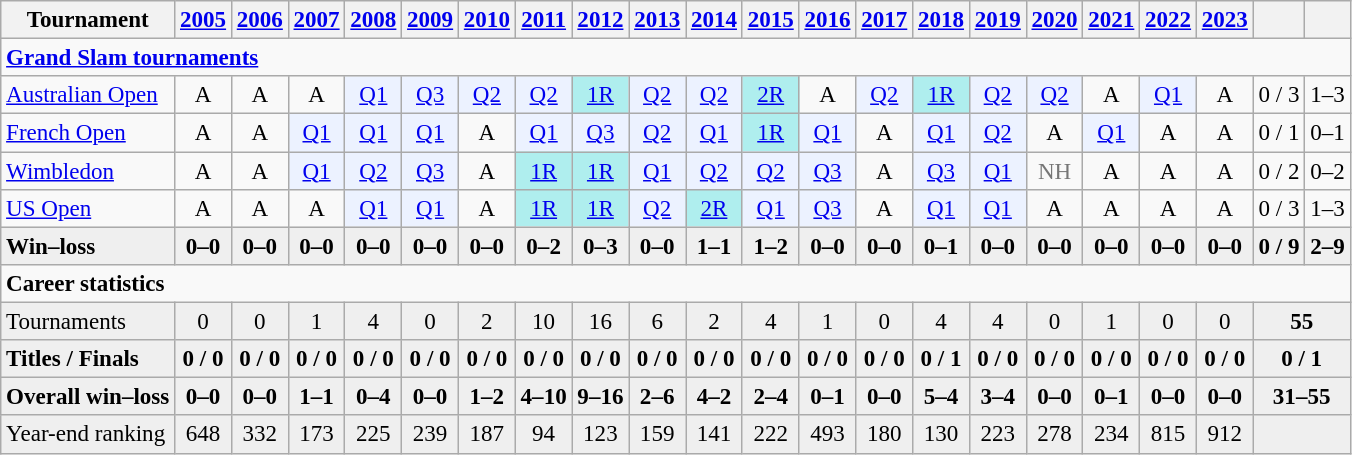<table class="wikitable nowrap" style=text-align:center;font-size:96%>
<tr>
<th>Tournament</th>
<th><a href='#'>2005</a></th>
<th><a href='#'>2006</a></th>
<th><a href='#'>2007</a></th>
<th><a href='#'>2008</a></th>
<th><a href='#'>2009</a></th>
<th><a href='#'>2010</a></th>
<th><a href='#'>2011</a></th>
<th><a href='#'>2012</a></th>
<th><a href='#'>2013</a></th>
<th><a href='#'>2014</a></th>
<th><a href='#'>2015</a></th>
<th><a href='#'>2016</a></th>
<th><a href='#'>2017</a></th>
<th><a href='#'>2018</a></th>
<th><a href='#'>2019</a></th>
<th><a href='#'>2020</a></th>
<th><a href='#'>2021</a></th>
<th><a href='#'>2022</a></th>
<th><a href='#'>2023</a></th>
<th></th>
<th></th>
</tr>
<tr>
<td colspan=22 align=left><strong><a href='#'>Grand Slam tournaments</a></strong></td>
</tr>
<tr>
<td align=left><a href='#'>Australian Open</a></td>
<td>A</td>
<td>A</td>
<td>A</td>
<td bgcolor=ecf2ff><a href='#'>Q1</a></td>
<td bgcolor=ecf2ff><a href='#'>Q3</a></td>
<td bgcolor=ecf2ff><a href='#'>Q2</a></td>
<td bgcolor=ecf2ff><a href='#'>Q2</a></td>
<td bgcolor=afeeee><a href='#'>1R</a></td>
<td bgcolor=ecf2ff><a href='#'>Q2</a></td>
<td bgcolor=ecf2ff><a href='#'>Q2</a></td>
<td bgcolor=afeeee><a href='#'>2R</a></td>
<td>A</td>
<td bgcolor=ecf2ff><a href='#'>Q2</a></td>
<td bgcolor=afeeee><a href='#'>1R</a></td>
<td bgcolor=ecf2ff><a href='#'>Q2</a></td>
<td bgcolor=ecf2ff><a href='#'>Q2</a></td>
<td>A</td>
<td bgcolor=ecf2ff><a href='#'>Q1</a></td>
<td>A</td>
<td>0 / 3</td>
<td>1–3</td>
</tr>
<tr>
<td align=left><a href='#'>French Open</a></td>
<td>A</td>
<td>A</td>
<td bgcolor=ecf2ff><a href='#'>Q1</a></td>
<td bgcolor=ecf2ff><a href='#'>Q1</a></td>
<td bgcolor=ecf2ff><a href='#'>Q1</a></td>
<td>A</td>
<td bgcolor=ecf2ff><a href='#'>Q1</a></td>
<td bgcolor=ecf2ff><a href='#'>Q3</a></td>
<td bgcolor=ecf2ff><a href='#'>Q2</a></td>
<td bgcolor=ecf2ff><a href='#'>Q1</a></td>
<td bgcolor=afeeee><a href='#'>1R</a></td>
<td bgcolor=ecf2ff><a href='#'>Q1</a></td>
<td>A</td>
<td bgcolor=ecf2ff><a href='#'>Q1</a></td>
<td bgcolor=ecf2ff><a href='#'>Q2</a></td>
<td>A</td>
<td bgcolor=ecf2ff><a href='#'>Q1</a></td>
<td>A</td>
<td>A</td>
<td>0 / 1</td>
<td>0–1</td>
</tr>
<tr>
<td align=left><a href='#'>Wimbledon</a></td>
<td>A</td>
<td>A</td>
<td bgcolor=ecf2ff><a href='#'>Q1</a></td>
<td bgcolor=ecf2ff><a href='#'>Q2</a></td>
<td bgcolor=ecf2ff><a href='#'>Q3</a></td>
<td>A</td>
<td bgcolor=afeeee><a href='#'>1R</a></td>
<td bgcolor=afeeee><a href='#'>1R</a></td>
<td bgcolor=ecf2ff><a href='#'>Q1</a></td>
<td bgcolor=ecf2ff><a href='#'>Q2</a></td>
<td bgcolor=ecf2ff><a href='#'>Q2</a></td>
<td bgcolor=ecf2ff><a href='#'>Q3</a></td>
<td>A</td>
<td bgcolor=ecf2ff><a href='#'>Q3</a></td>
<td bgcolor=ecf2ff><a href='#'>Q1</a></td>
<td style=color:#767676>NH</td>
<td>A</td>
<td>A</td>
<td>A</td>
<td>0 / 2</td>
<td>0–2</td>
</tr>
<tr>
<td align=left><a href='#'>US Open</a></td>
<td>A</td>
<td>A</td>
<td>A</td>
<td bgcolor=ecf2ff><a href='#'>Q1</a></td>
<td bgcolor=ecf2ff><a href='#'>Q1</a></td>
<td>A</td>
<td bgcolor=afeeee><a href='#'>1R</a></td>
<td bgcolor=afeeee><a href='#'>1R</a></td>
<td bgcolor=ecf2ff><a href='#'>Q2</a></td>
<td bgcolor=afeeee><a href='#'>2R</a></td>
<td bgcolor=ecf2ff><a href='#'>Q1</a></td>
<td bgcolor=ecf2ff><a href='#'>Q3</a></td>
<td>A</td>
<td bgcolor=ecf2ff><a href='#'>Q1</a></td>
<td bgcolor=ecf2ff><a href='#'>Q1</a></td>
<td>A</td>
<td>A</td>
<td>A</td>
<td>A</td>
<td>0 / 3</td>
<td>1–3</td>
</tr>
<tr style=font-weight:bold;background:#efefef>
<td style=text-align:left>Win–loss</td>
<td>0–0</td>
<td>0–0</td>
<td>0–0</td>
<td>0–0</td>
<td>0–0</td>
<td>0–0</td>
<td>0–2</td>
<td>0–3</td>
<td>0–0</td>
<td>1–1</td>
<td>1–2</td>
<td>0–0</td>
<td>0–0</td>
<td>0–1</td>
<td>0–0</td>
<td>0–0</td>
<td>0–0</td>
<td>0–0</td>
<td>0–0</td>
<td>0 / 9</td>
<td>2–9</td>
</tr>
<tr>
<td colspan=22 align=left><strong>Career statistics</strong></td>
</tr>
<tr bgcolor=efefef>
<td align=left>Tournaments</td>
<td>0</td>
<td>0</td>
<td>1</td>
<td>4</td>
<td>0</td>
<td>2</td>
<td>10</td>
<td>16</td>
<td>6</td>
<td>2</td>
<td>4</td>
<td>1</td>
<td>0</td>
<td>4</td>
<td>4</td>
<td>0</td>
<td>1</td>
<td>0</td>
<td>0</td>
<td colspan=2><strong>55</strong></td>
</tr>
<tr style=font-weight:bold;background:#efefef>
<td style=text-align:left>Titles / Finals</td>
<td>0 / 0</td>
<td>0 / 0</td>
<td>0 / 0</td>
<td>0 / 0</td>
<td>0 / 0</td>
<td>0 / 0</td>
<td>0 / 0</td>
<td>0 / 0</td>
<td>0 / 0</td>
<td>0 / 0</td>
<td>0 / 0</td>
<td>0 / 0</td>
<td>0 / 0</td>
<td>0 / 1</td>
<td>0 / 0</td>
<td>0 / 0</td>
<td>0 / 0</td>
<td>0 / 0</td>
<td>0 / 0</td>
<td colspan=2>0 / 1</td>
</tr>
<tr style=font-weight:bold;background:#efefef>
<td style=text-align:left>Overall win–loss</td>
<td>0–0</td>
<td>0–0</td>
<td>1–1</td>
<td>0–4</td>
<td>0–0</td>
<td>1–2</td>
<td>4–10</td>
<td>9–16</td>
<td>2–6</td>
<td>4–2</td>
<td>2–4</td>
<td>0–1</td>
<td>0–0</td>
<td>5–4</td>
<td>3–4</td>
<td>0–0</td>
<td>0–1</td>
<td>0–0</td>
<td>0–0</td>
<td colspan=2>31–55</td>
</tr>
<tr bgcolor=efefef>
<td align=left>Year-end ranking</td>
<td>648</td>
<td>332</td>
<td>173</td>
<td>225</td>
<td>239</td>
<td>187</td>
<td>94</td>
<td>123</td>
<td>159</td>
<td>141</td>
<td>222</td>
<td>493</td>
<td>180</td>
<td>130</td>
<td>223</td>
<td>278</td>
<td>234</td>
<td>815</td>
<td>912</td>
<td colspan=2><strong></strong></td>
</tr>
</table>
